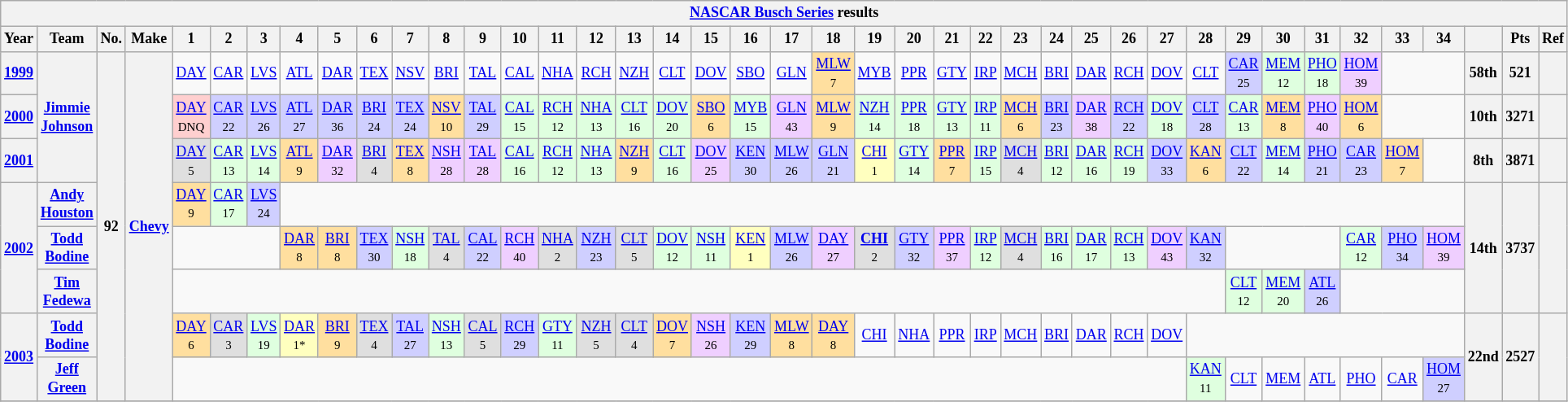<table class="wikitable" style="text-align:center; font-size:75%">
<tr>
<th colspan=42><a href='#'>NASCAR Busch Series</a> results</th>
</tr>
<tr>
<th>Year</th>
<th>Team</th>
<th>No.</th>
<th>Make</th>
<th>1</th>
<th>2</th>
<th>3</th>
<th>4</th>
<th>5</th>
<th>6</th>
<th>7</th>
<th>8</th>
<th>9</th>
<th>10</th>
<th>11</th>
<th>12</th>
<th>13</th>
<th>14</th>
<th>15</th>
<th>16</th>
<th>17</th>
<th>18</th>
<th>19</th>
<th>20</th>
<th>21</th>
<th>22</th>
<th>23</th>
<th>24</th>
<th>25</th>
<th>26</th>
<th>27</th>
<th>28</th>
<th>29</th>
<th>30</th>
<th>31</th>
<th>32</th>
<th>33</th>
<th>34</th>
<th></th>
<th>Pts</th>
<th>Ref</th>
</tr>
<tr>
<th><a href='#'>1999</a></th>
<th rowspan=3><a href='#'>Jimmie Johnson</a></th>
<th rowspan=8>92</th>
<th rowspan=8><a href='#'>Chevy</a></th>
<td><a href='#'>DAY</a></td>
<td><a href='#'>CAR</a></td>
<td><a href='#'>LVS</a></td>
<td><a href='#'>ATL</a></td>
<td><a href='#'>DAR</a></td>
<td><a href='#'>TEX</a></td>
<td><a href='#'>NSV</a></td>
<td><a href='#'>BRI</a></td>
<td><a href='#'>TAL</a></td>
<td><a href='#'>CAL</a></td>
<td><a href='#'>NHA</a></td>
<td><a href='#'>RCH</a></td>
<td><a href='#'>NZH</a></td>
<td><a href='#'>CLT</a></td>
<td><a href='#'>DOV</a></td>
<td><a href='#'>SBO</a></td>
<td><a href='#'>GLN</a></td>
<td style="background:#FFDF9F;"><a href='#'>MLW</a><br><small>7</small></td>
<td><a href='#'>MYB</a></td>
<td><a href='#'>PPR</a></td>
<td><a href='#'>GTY</a></td>
<td><a href='#'>IRP</a></td>
<td><a href='#'>MCH</a></td>
<td><a href='#'>BRI</a></td>
<td><a href='#'>DAR</a></td>
<td><a href='#'>RCH</a></td>
<td><a href='#'>DOV</a></td>
<td><a href='#'>CLT</a></td>
<td style="background:#CFCFFF;"><a href='#'>CAR</a><br><small>25</small></td>
<td style="background:#DFFFDF;"><a href='#'>MEM</a><br><small>12</small></td>
<td style="background:#DFFFDF;"><a href='#'>PHO</a><br><small>18</small></td>
<td style="background:#EFCFFF;"><a href='#'>HOM</a><br><small>39</small></td>
<td colspan=2></td>
<th>58th</th>
<th>521</th>
<th></th>
</tr>
<tr>
<th><a href='#'>2000</a></th>
<td style="background:#FFCFCF;"><a href='#'>DAY</a><br><small>DNQ</small></td>
<td style="background:#CFCFFF;"><a href='#'>CAR</a><br><small>22</small></td>
<td style="background:#CFCFFF;"><a href='#'>LVS</a><br><small>26</small></td>
<td style="background:#CFCFFF;"><a href='#'>ATL</a><br><small>27</small></td>
<td style="background:#CFCFFF;"><a href='#'>DAR</a><br><small>36</small></td>
<td style="background:#CFCFFF;"><a href='#'>BRI</a><br><small>24</small></td>
<td style="background:#CFCFFF;"><a href='#'>TEX</a><br><small>24</small></td>
<td style="background:#FFDF9F;"><a href='#'>NSV</a><br><small>10</small></td>
<td style="background:#CFCFFF;"><a href='#'>TAL</a><br><small>29</small></td>
<td style="background:#DFFFDF;"><a href='#'>CAL</a><br><small>15</small></td>
<td style="background:#DFFFDF;"><a href='#'>RCH</a><br><small>12</small></td>
<td style="background:#DFFFDF;"><a href='#'>NHA</a><br><small>13</small></td>
<td style="background:#DFFFDF;"><a href='#'>CLT</a><br><small>16</small></td>
<td style="background:#DFFFDF;"><a href='#'>DOV</a><br><small>20</small></td>
<td style="background:#FFDF9F;"><a href='#'>SBO</a><br><small>6</small></td>
<td style="background:#DFFFDF;"><a href='#'>MYB</a><br><small>15</small></td>
<td style="background:#EFCFFF;"><a href='#'>GLN</a><br><small>43</small></td>
<td style="background:#FFDF9F;"><a href='#'>MLW</a><br><small>9</small></td>
<td style="background:#DFFFDF;"><a href='#'>NZH</a><br><small>14</small></td>
<td style="background:#DFFFDF;"><a href='#'>PPR</a><br><small>18</small></td>
<td style="background:#DFFFDF;"><a href='#'>GTY</a><br><small>13</small></td>
<td style="background:#DFFFDF;"><a href='#'>IRP</a><br><small>11</small></td>
<td style="background:#FFDF9F;"><a href='#'>MCH</a><br><small>6</small></td>
<td style="background:#CFCFFF;"><a href='#'>BRI</a><br><small>23</small></td>
<td style="background:#EFCFFF;"><a href='#'>DAR</a><br><small>38</small></td>
<td style="background:#CFCFFF;"><a href='#'>RCH</a><br><small>22</small></td>
<td style="background:#DFFFDF;"><a href='#'>DOV</a><br><small>18</small></td>
<td style="background:#CFCFFF;"><a href='#'>CLT</a><br><small>28</small></td>
<td style="background:#DFFFDF;"><a href='#'>CAR</a><br><small>13</small></td>
<td style="background:#FFDF9F;"><a href='#'>MEM</a><br><small>8</small></td>
<td style="background:#EFCFFF;"><a href='#'>PHO</a><br><small>40</small></td>
<td style="background:#FFDF9F;"><a href='#'>HOM</a><br><small>6</small></td>
<td colspan=2></td>
<th>10th</th>
<th>3271</th>
<th></th>
</tr>
<tr>
<th><a href='#'>2001</a></th>
<td style="background:#DFDFDF;"><a href='#'>DAY</a><br><small>5</small></td>
<td style="background:#DFFFDF;"><a href='#'>CAR</a><br><small>13</small></td>
<td style="background:#DFFFDF;"><a href='#'>LVS</a><br><small>14</small></td>
<td style="background:#FFDF9F;"><a href='#'>ATL</a><br><small>9</small></td>
<td style="background:#EFCFFF;"><a href='#'>DAR</a><br><small>32</small></td>
<td style="background:#DFDFDF;"><a href='#'>BRI</a><br><small>4</small></td>
<td style="background:#FFDF9F;"><a href='#'>TEX</a><br><small>8</small></td>
<td style="background:#EFCFFF;"><a href='#'>NSH</a><br><small>28</small></td>
<td style="background:#EFCFFF;"><a href='#'>TAL</a><br><small>28</small></td>
<td style="background:#DFFFDF;"><a href='#'>CAL</a><br><small>16</small></td>
<td style="background:#DFFFDF;"><a href='#'>RCH</a><br><small>12</small></td>
<td style="background:#DFFFDF;"><a href='#'>NHA</a><br><small>13</small></td>
<td style="background:#FFDF9F;"><a href='#'>NZH</a><br><small>9</small></td>
<td style="background:#DFFFDF;"><a href='#'>CLT</a><br><small>16</small></td>
<td style="background:#EFCFFF;"><a href='#'>DOV</a><br><small>25</small></td>
<td style="background:#CFCFFF;"><a href='#'>KEN</a><br><small>30</small></td>
<td style="background:#CFCFFF;"><a href='#'>MLW</a><br><small>26</small></td>
<td style="background:#CFCFFF;"><a href='#'>GLN</a><br><small>21</small></td>
<td style="background:#FFFFBF;"><a href='#'>CHI</a><br><small>1</small></td>
<td style="background:#DFFFDF;"><a href='#'>GTY</a><br><small>14</small></td>
<td style="background:#FFDF9F;"><a href='#'>PPR</a><br><small>7</small></td>
<td style="background:#DFFFDF;"><a href='#'>IRP</a><br><small>15</small></td>
<td style="background:#DFDFDF;"><a href='#'>MCH</a><br><small>4</small></td>
<td style="background:#DFFFDF;"><a href='#'>BRI</a><br><small>12</small></td>
<td style="background:#DFFFDF;"><a href='#'>DAR</a><br><small>16</small></td>
<td style="background:#DFFFDF;"><a href='#'>RCH</a><br><small>19</small></td>
<td style="background:#CFCFFF;"><a href='#'>DOV</a><br><small>33</small></td>
<td style="background:#FFDF9F;"><a href='#'>KAN</a><br><small>6</small></td>
<td style="background:#CFCFFF;"><a href='#'>CLT</a><br><small>22</small></td>
<td style="background:#DFFFDF;"><a href='#'>MEM</a><br><small>14</small></td>
<td style="background:#CFCFFF;"><a href='#'>PHO</a><br><small>21</small></td>
<td style="background:#CFCFFF;"><a href='#'>CAR</a><br><small>23</small></td>
<td style="background:#FFDF9F;"><a href='#'>HOM</a><br><small>7</small></td>
<td></td>
<th>8th</th>
<th>3871</th>
<th></th>
</tr>
<tr>
<th rowspan=3><a href='#'>2002</a></th>
<th><a href='#'>Andy Houston</a></th>
<td style="background:#FFDF9F;"><a href='#'>DAY</a><br><small>9</small></td>
<td style="background:#DFFFDF;"><a href='#'>CAR</a><br><small>17</small></td>
<td style="background:#CFCFFF;"><a href='#'>LVS</a><br><small>24</small></td>
<td colspan=31></td>
<th rowspan=3>14th</th>
<th rowspan=3>3737</th>
<th rowspan=3></th>
</tr>
<tr>
<th><a href='#'>Todd Bodine</a></th>
<td colspan=3></td>
<td style="background:#FFDF9F;"><a href='#'>DAR</a><br><small>8</small></td>
<td style="background:#FFDF9F;"><a href='#'>BRI</a><br><small>8</small></td>
<td style="background:#CFCFFF;"><a href='#'>TEX</a><br><small>30</small></td>
<td style="background:#DFFFDF;"><a href='#'>NSH</a><br><small>18</small></td>
<td style="background:#DFDFDF;"><a href='#'>TAL</a><br><small>4</small></td>
<td style="background:#CFCFFF;"><a href='#'>CAL</a><br><small>22</small></td>
<td style="background:#EFCFFF;"><a href='#'>RCH</a><br><small>40</small></td>
<td style="background:#DFDFDF;"><a href='#'>NHA</a><br><small>2</small></td>
<td style="background:#CFCFFF;"><a href='#'>NZH</a><br><small>23</small></td>
<td style="background:#DFDFDF;"><a href='#'>CLT</a><br><small>5</small></td>
<td style="background:#DFFFDF;"><a href='#'>DOV</a><br><small>12</small></td>
<td style="background:#DFFFDF;"><a href='#'>NSH</a><br><small>11</small></td>
<td style="background:#FFFFBF;"><a href='#'>KEN</a><br><small>1</small></td>
<td style="background:#CFCFFF;"><a href='#'>MLW</a><br><small>26</small></td>
<td style="background:#EFCFFF;"><a href='#'>DAY</a><br><small>27</small></td>
<td style="background:#DFDFDF;"><strong><a href='#'>CHI</a></strong><br><small>2</small></td>
<td style="background:#CFCFFF;"><a href='#'>GTY</a><br><small>32</small></td>
<td style="background:#EFCFFF;"><a href='#'>PPR</a><br><small>37</small></td>
<td style="background:#DFFFDF;"><a href='#'>IRP</a><br><small>12</small></td>
<td style="background:#DFDFDF;"><a href='#'>MCH</a><br><small>4</small></td>
<td style="background:#DFFFDF;"><a href='#'>BRI</a><br><small>16</small></td>
<td style="background:#DFFFDF;"><a href='#'>DAR</a><br><small>17</small></td>
<td style="background:#DFFFDF;"><a href='#'>RCH</a><br><small>13</small></td>
<td style="background:#EFCFFF;"><a href='#'>DOV</a><br><small>43</small></td>
<td style="background:#CFCFFF;"><a href='#'>KAN</a><br><small>32</small></td>
<td colspan=3></td>
<td style="background:#DFFFDF;"><a href='#'>CAR</a><br><small>12</small></td>
<td style="background:#CFCFFF;"><a href='#'>PHO</a><br><small>34</small></td>
<td style="background:#EFCFFF;"><a href='#'>HOM</a><br><small>39</small></td>
</tr>
<tr>
<th><a href='#'>Tim Fedewa</a></th>
<td colspan=28></td>
<td style="background:#DFFFDF;"><a href='#'>CLT</a><br><small>12</small></td>
<td style="background:#DFFFDF;"><a href='#'>MEM</a><br><small>20</small></td>
<td style="background:#CFCFFF;"><a href='#'>ATL</a><br><small>26</small></td>
</tr>
<tr>
<th rowspan=2><a href='#'>2003</a></th>
<th><a href='#'>Todd Bodine</a></th>
<td style="background:#FFDF9F;"><a href='#'>DAY</a><br><small>6</small></td>
<td style="background:#DFDFDF;"><a href='#'>CAR</a><br><small>3</small></td>
<td style="background:#DFFFDF;"><a href='#'>LVS</a><br><small>19</small></td>
<td style="background:#FFFFBF;"><a href='#'>DAR</a><br><small>1*</small></td>
<td style="background:#FFDF9F;"><a href='#'>BRI</a><br><small>9</small></td>
<td style="background:#DFDFDF;"><a href='#'>TEX</a><br><small>4</small></td>
<td style="background:#CFCFFF;"><a href='#'>TAL</a><br><small>27</small></td>
<td style="background:#DFFFDF;"><a href='#'>NSH</a><br><small>13</small></td>
<td style="background:#DFDFDF;"><a href='#'>CAL</a><br><small>5</small></td>
<td style="background:#CFCFFF;"><a href='#'>RCH</a><br><small>29</small></td>
<td style="background:#DFFFDF;"><a href='#'>GTY</a><br><small>11</small></td>
<td style="background:#DFDFDF;"><a href='#'>NZH</a><br><small>5</small></td>
<td style="background:#DFDFDF;"><a href='#'>CLT</a><br><small>4</small></td>
<td style="background:#FFDF9F;"><a href='#'>DOV</a><br><small>7</small></td>
<td style="background:#EFCFFF;"><a href='#'>NSH</a><br><small>26</small></td>
<td style="background:#CFCFFF;"><a href='#'>KEN</a><br><small>29</small></td>
<td style="background:#FFDF9F;"><a href='#'>MLW</a><br><small>8</small></td>
<td style="background:#FFDF9F;"><a href='#'>DAY</a><br><small>8</small></td>
<td><a href='#'>CHI</a></td>
<td><a href='#'>NHA</a></td>
<td><a href='#'>PPR</a></td>
<td><a href='#'>IRP</a></td>
<td><a href='#'>MCH</a></td>
<td><a href='#'>BRI</a></td>
<td><a href='#'>DAR</a></td>
<td><a href='#'>RCH</a></td>
<td><a href='#'>DOV</a></td>
<td colspan=7></td>
<th rowspan=2>22nd</th>
<th rowspan=2>2527</th>
<th rowspan=2></th>
</tr>
<tr>
<th><a href='#'>Jeff Green</a></th>
<td colspan=27></td>
<td style="background:#DFFFDF;"><a href='#'>KAN</a><br><small>11</small></td>
<td><a href='#'>CLT</a></td>
<td><a href='#'>MEM</a></td>
<td><a href='#'>ATL</a></td>
<td><a href='#'>PHO</a></td>
<td><a href='#'>CAR</a></td>
<td style="background:#CFCFFF;"><a href='#'>HOM</a><br><small>27</small></td>
</tr>
<tr>
</tr>
</table>
